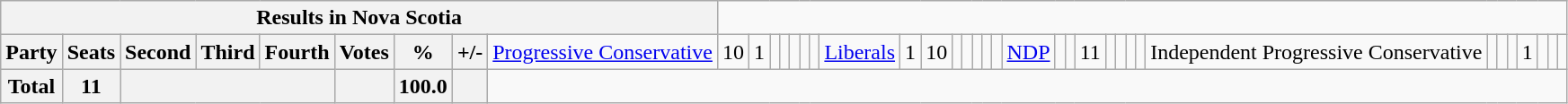<table class="wikitable">
<tr>
<th colspan=10>Results in Nova Scotia</th>
</tr>
<tr>
<th colspan=2>Party</th>
<th>Seats</th>
<th>Second</th>
<th>Third</th>
<th>Fourth</th>
<th>Votes</th>
<th>%</th>
<th>+/-<br></th>
<td><a href='#'>Progressive Conservative</a></td>
<td align="right">10</td>
<td align="right">1</td>
<td align="right"></td>
<td align="right"></td>
<td align="right"></td>
<td align="right"></td>
<td align="right"><br></td>
<td><a href='#'>Liberals</a></td>
<td align="right">1</td>
<td align="right">10</td>
<td align="right"></td>
<td align="right"></td>
<td align="right"></td>
<td align="right"></td>
<td align="right"><br></td>
<td><a href='#'>NDP</a></td>
<td align="right"></td>
<td align="right"></td>
<td align="right">11</td>
<td align="right"></td>
<td align="right"></td>
<td align="right"></td>
<td align="right"><br></td>
<td>Independent Progressive Conservative</td>
<td align="right"></td>
<td align="right"></td>
<td align="right"></td>
<td align="right">1</td>
<td align="right"></td>
<td align="right"></td>
<td align="right"></td>
</tr>
<tr>
<th colspan="2">Total</th>
<th>11</th>
<th colspan="3"></th>
<th></th>
<th>100.0</th>
<th></th>
</tr>
</table>
